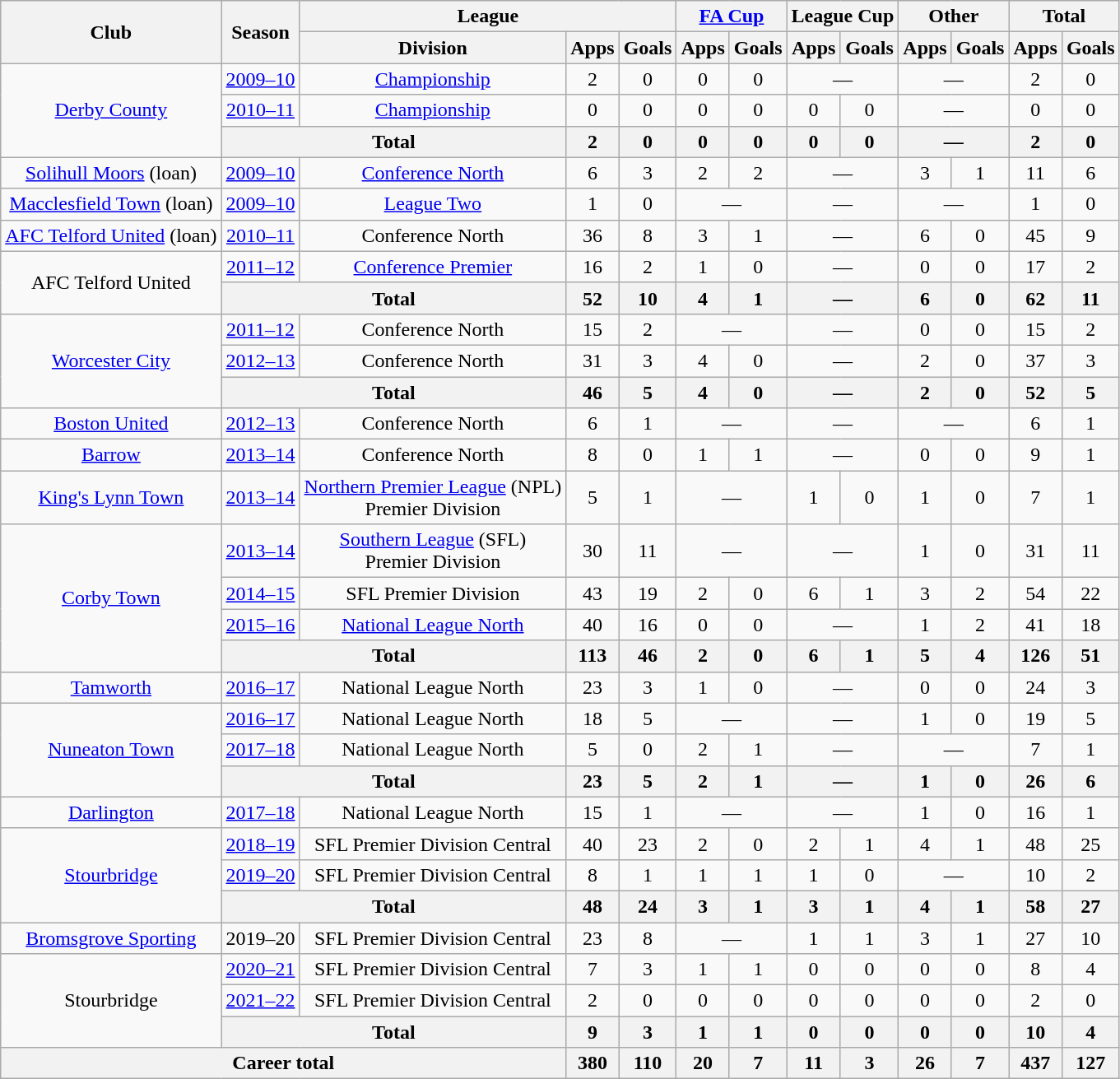<table class=wikitable style="text-align:center">
<tr>
<th rowspan=2>Club</th>
<th rowspan=2>Season</th>
<th colspan=3>League</th>
<th colspan=2><a href='#'>FA Cup</a></th>
<th colspan=2>League Cup</th>
<th colspan=2>Other</th>
<th colspan=2>Total</th>
</tr>
<tr>
<th>Division</th>
<th>Apps</th>
<th>Goals</th>
<th>Apps</th>
<th>Goals</th>
<th>Apps</th>
<th>Goals</th>
<th>Apps</th>
<th>Goals</th>
<th>Apps</th>
<th>Goals</th>
</tr>
<tr>
<td rowspan=3><a href='#'>Derby County</a></td>
<td><a href='#'>2009–10</a></td>
<td><a href='#'>Championship</a></td>
<td>2</td>
<td>0</td>
<td>0</td>
<td>0</td>
<td colspan=2>—</td>
<td colspan=2>—</td>
<td>2</td>
<td>0</td>
</tr>
<tr>
<td><a href='#'>2010–11</a></td>
<td><a href='#'>Championship</a></td>
<td>0</td>
<td>0</td>
<td>0</td>
<td>0</td>
<td>0</td>
<td>0</td>
<td colspan=2>—</td>
<td>0</td>
<td>0</td>
</tr>
<tr>
<th colspan=2>Total</th>
<th>2</th>
<th>0</th>
<th>0</th>
<th>0</th>
<th>0</th>
<th>0</th>
<th colspan=2>—</th>
<th>2</th>
<th>0</th>
</tr>
<tr>
<td><a href='#'>Solihull Moors</a> (loan)</td>
<td><a href='#'>2009–10</a></td>
<td><a href='#'>Conference North</a></td>
<td>6</td>
<td>3</td>
<td>2</td>
<td>2</td>
<td colspan=2>—</td>
<td>3</td>
<td>1</td>
<td>11</td>
<td>6</td>
</tr>
<tr>
<td><a href='#'>Macclesfield Town</a> (loan)</td>
<td><a href='#'>2009–10</a></td>
<td><a href='#'>League Two</a></td>
<td>1</td>
<td>0</td>
<td colspan=2>—</td>
<td colspan=2>—</td>
<td colspan=2>—</td>
<td>1</td>
<td>0</td>
</tr>
<tr>
<td><a href='#'>AFC Telford United</a> (loan)</td>
<td><a href='#'>2010–11</a></td>
<td>Conference North</td>
<td>36</td>
<td>8</td>
<td>3</td>
<td>1</td>
<td colspan=2>—</td>
<td>6</td>
<td>0</td>
<td>45</td>
<td>9</td>
</tr>
<tr>
<td rowspan=2>AFC Telford United</td>
<td><a href='#'>2011–12</a></td>
<td><a href='#'>Conference Premier</a></td>
<td>16</td>
<td>2</td>
<td>1</td>
<td>0</td>
<td colspan=2>—</td>
<td>0</td>
<td>0</td>
<td>17</td>
<td>2</td>
</tr>
<tr>
<th colspan=2>Total</th>
<th>52</th>
<th>10</th>
<th>4</th>
<th>1</th>
<th colspan=2>—</th>
<th>6</th>
<th>0</th>
<th>62</th>
<th>11</th>
</tr>
<tr>
<td rowspan=3><a href='#'>Worcester City</a></td>
<td><a href='#'>2011–12</a></td>
<td>Conference North</td>
<td>15</td>
<td>2</td>
<td colspan=2>—</td>
<td colspan=2>—</td>
<td>0</td>
<td>0</td>
<td>15</td>
<td>2</td>
</tr>
<tr>
<td><a href='#'>2012–13</a></td>
<td>Conference North</td>
<td>31</td>
<td>3</td>
<td>4</td>
<td>0</td>
<td colspan=2>—</td>
<td>2</td>
<td>0</td>
<td>37</td>
<td>3</td>
</tr>
<tr>
<th colspan=2>Total</th>
<th>46</th>
<th>5</th>
<th>4</th>
<th>0</th>
<th colspan=2>—</th>
<th>2</th>
<th>0</th>
<th>52</th>
<th>5</th>
</tr>
<tr>
<td><a href='#'>Boston United</a></td>
<td><a href='#'>2012–13</a></td>
<td>Conference North</td>
<td>6</td>
<td>1</td>
<td colspan=2>—</td>
<td colspan=2>—</td>
<td colspan=2>—</td>
<td>6</td>
<td>1</td>
</tr>
<tr>
<td><a href='#'>Barrow</a></td>
<td><a href='#'>2013–14</a></td>
<td>Conference North</td>
<td>8</td>
<td>0</td>
<td>1</td>
<td>1</td>
<td colspan=2>—</td>
<td>0</td>
<td>0</td>
<td>9</td>
<td>1</td>
</tr>
<tr>
<td><a href='#'>King's Lynn Town</a></td>
<td><a href='#'>2013–14</a></td>
<td><a href='#'>Northern Premier League</a> (NPL)<br>Premier Division</td>
<td>5</td>
<td>1</td>
<td colspan=2>—</td>
<td>1</td>
<td>0</td>
<td>1</td>
<td>0</td>
<td>7</td>
<td>1</td>
</tr>
<tr>
<td rowspan=4><a href='#'>Corby Town</a></td>
<td><a href='#'>2013–14</a></td>
<td><a href='#'>Southern League</a> (SFL)<br>Premier Division</td>
<td>30</td>
<td>11</td>
<td colspan=2>—</td>
<td colspan=2>—</td>
<td>1</td>
<td>0</td>
<td>31</td>
<td>11</td>
</tr>
<tr>
<td><a href='#'>2014–15</a></td>
<td>SFL Premier Division</td>
<td>43</td>
<td>19</td>
<td>2</td>
<td>0</td>
<td>6</td>
<td>1</td>
<td>3</td>
<td>2</td>
<td>54</td>
<td>22</td>
</tr>
<tr>
<td><a href='#'>2015–16</a></td>
<td><a href='#'>National League North</a></td>
<td>40</td>
<td>16</td>
<td>0</td>
<td>0</td>
<td colspan=2>—</td>
<td>1</td>
<td>2</td>
<td>41</td>
<td>18</td>
</tr>
<tr>
<th colspan=2>Total</th>
<th>113</th>
<th>46</th>
<th>2</th>
<th>0</th>
<th>6</th>
<th>1</th>
<th>5</th>
<th>4</th>
<th>126</th>
<th>51</th>
</tr>
<tr>
<td><a href='#'>Tamworth</a></td>
<td><a href='#'>2016–17</a></td>
<td>National League North</td>
<td>23</td>
<td>3</td>
<td>1</td>
<td>0</td>
<td colspan=2>—</td>
<td>0</td>
<td>0</td>
<td>24</td>
<td>3</td>
</tr>
<tr>
<td rowspan=3><a href='#'>Nuneaton Town</a></td>
<td><a href='#'>2016–17</a></td>
<td>National League North</td>
<td>18</td>
<td>5</td>
<td colspan=2>—</td>
<td colspan=2>—</td>
<td>1</td>
<td>0</td>
<td>19</td>
<td>5</td>
</tr>
<tr>
<td><a href='#'>2017–18</a></td>
<td>National League North</td>
<td>5</td>
<td>0</td>
<td>2</td>
<td>1</td>
<td colspan=2>—</td>
<td colspan=2>—</td>
<td>7</td>
<td>1</td>
</tr>
<tr>
<th colspan=2>Total</th>
<th>23</th>
<th>5</th>
<th>2</th>
<th>1</th>
<th colspan=2>—</th>
<th>1</th>
<th>0</th>
<th>26</th>
<th>6</th>
</tr>
<tr>
<td><a href='#'>Darlington</a></td>
<td><a href='#'>2017–18</a></td>
<td>National League North</td>
<td>15</td>
<td>1</td>
<td colspan=2>—</td>
<td colspan=2>—</td>
<td>1</td>
<td>0</td>
<td>16</td>
<td>1</td>
</tr>
<tr>
<td rowspan=3><a href='#'>Stourbridge</a></td>
<td><a href='#'>2018–19</a></td>
<td>SFL Premier Division Central</td>
<td>40</td>
<td>23</td>
<td>2</td>
<td>0</td>
<td>2</td>
<td>1</td>
<td>4</td>
<td>1</td>
<td>48</td>
<td>25</td>
</tr>
<tr>
<td><a href='#'>2019–20</a></td>
<td>SFL Premier Division Central</td>
<td>8</td>
<td>1</td>
<td>1</td>
<td>1</td>
<td>1</td>
<td>0</td>
<td colspan=2>—</td>
<td>10</td>
<td>2</td>
</tr>
<tr>
<th colspan=2>Total</th>
<th>48</th>
<th>24</th>
<th>3</th>
<th>1</th>
<th>3</th>
<th>1</th>
<th>4</th>
<th>1</th>
<th>58</th>
<th>27</th>
</tr>
<tr>
<td><a href='#'>Bromsgrove Sporting</a></td>
<td>2019–20</td>
<td>SFL Premier Division Central</td>
<td>23</td>
<td>8</td>
<td colspan=2>—</td>
<td>1</td>
<td>1</td>
<td>3</td>
<td>1</td>
<td>27</td>
<td>10</td>
</tr>
<tr>
<td rowspan=3>Stourbridge</td>
<td><a href='#'>2020–21</a></td>
<td>SFL Premier Division Central</td>
<td>7</td>
<td>3</td>
<td>1</td>
<td>1</td>
<td>0</td>
<td>0</td>
<td>0</td>
<td>0</td>
<td>8</td>
<td>4</td>
</tr>
<tr>
<td><a href='#'>2021–22</a></td>
<td>SFL Premier Division Central</td>
<td>2</td>
<td>0</td>
<td>0</td>
<td>0</td>
<td>0</td>
<td>0</td>
<td>0</td>
<td>0</td>
<td>2</td>
<td>0</td>
</tr>
<tr>
<th colspan=2>Total</th>
<th>9</th>
<th>3</th>
<th>1</th>
<th>1</th>
<th>0</th>
<th>0</th>
<th>0</th>
<th>0</th>
<th>10</th>
<th>4</th>
</tr>
<tr>
<th colspan=3>Career total</th>
<th>380</th>
<th>110</th>
<th>20</th>
<th>7</th>
<th>11</th>
<th>3</th>
<th>26</th>
<th>7</th>
<th>437</th>
<th>127</th>
</tr>
</table>
